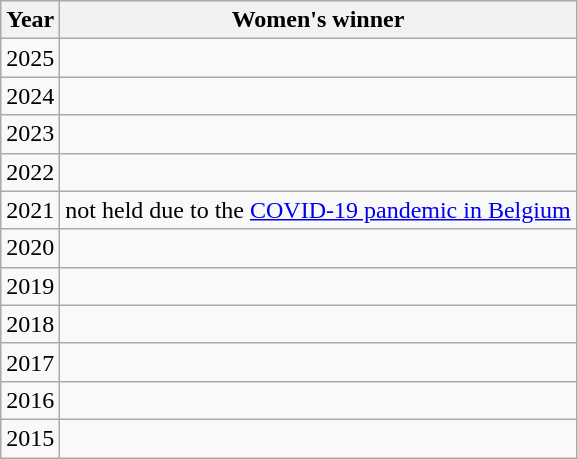<table class="wikitable">
<tr>
<th>Year</th>
<th>Women's winner</th>
</tr>
<tr>
<td>2025</td>
<td></td>
</tr>
<tr>
<td>2024</td>
<td></td>
</tr>
<tr>
<td>2023</td>
<td></td>
</tr>
<tr>
<td>2022</td>
<td></td>
</tr>
<tr>
<td>2021</td>
<td>not held due to the <a href='#'>COVID-19 pandemic in Belgium</a></td>
</tr>
<tr>
<td>2020</td>
<td></td>
</tr>
<tr>
<td>2019</td>
<td><s></s></td>
</tr>
<tr>
<td>2018</td>
<td></td>
</tr>
<tr>
<td>2017</td>
<td></td>
</tr>
<tr>
<td>2016</td>
<td></td>
</tr>
<tr>
<td>2015</td>
<td></td>
</tr>
</table>
